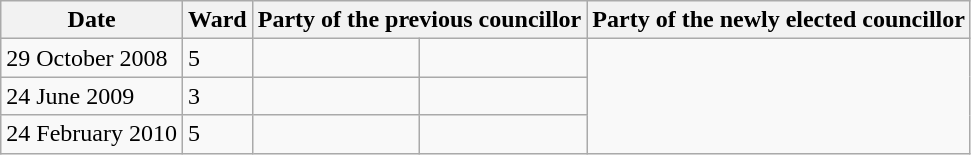<table class="wikitable">
<tr>
<th>Date</th>
<th>Ward</th>
<th colspan=2>Party of the previous councillor</th>
<th colspan=2>Party of the newly elected councillor</th>
</tr>
<tr>
<td>29 October 2008</td>
<td>5</td>
<td></td>
<td></td>
</tr>
<tr>
<td>24 June 2009</td>
<td>3</td>
<td></td>
<td></td>
</tr>
<tr>
<td>24 February 2010</td>
<td>5</td>
<td></td>
<td></td>
</tr>
</table>
